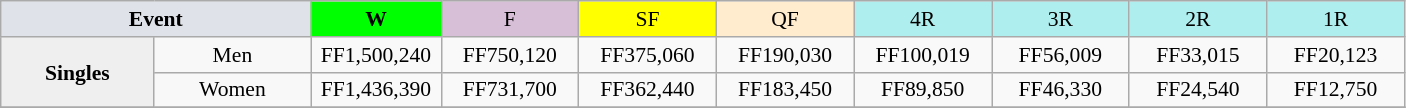<table class=wikitable style=font-size:90%;text-align:center>
<tr>
<td width=200 colspan=2 bgcolor=#dfe2e9><strong>Event</strong></td>
<td width=80 bgcolor=lime><strong>W</strong></td>
<td width=85 bgcolor=#D8BFD8>F</td>
<td width=85 bgcolor=#FFFF00>SF</td>
<td width=85 bgcolor=#ffebcd>QF</td>
<td width=85 bgcolor=#afeeee>4R</td>
<td width=85 bgcolor=#afeeee>3R</td>
<td width=85 bgcolor=#afeeee>2R</td>
<td width=85 bgcolor=#afeeee>1R</td>
</tr>
<tr>
<td rowspan=2 bgcolor=#efefef><strong>Singles</strong> </td>
<td bgcolor=#f8f8f8>Men</td>
<td>FF1,500,240</td>
<td>FF750,120</td>
<td>FF375,060</td>
<td>FF190,030</td>
<td>FF100,019</td>
<td>FF56,009</td>
<td>FF33,015</td>
<td>FF20,123</td>
</tr>
<tr>
<td bgcolor=#f8f8f8>Women</td>
<td>FF1,436,390</td>
<td>FF731,700</td>
<td>FF362,440</td>
<td>FF183,450</td>
<td>FF89,850</td>
<td>FF46,330</td>
<td>FF24,540</td>
<td>FF12,750</td>
</tr>
<tr>
</tr>
</table>
